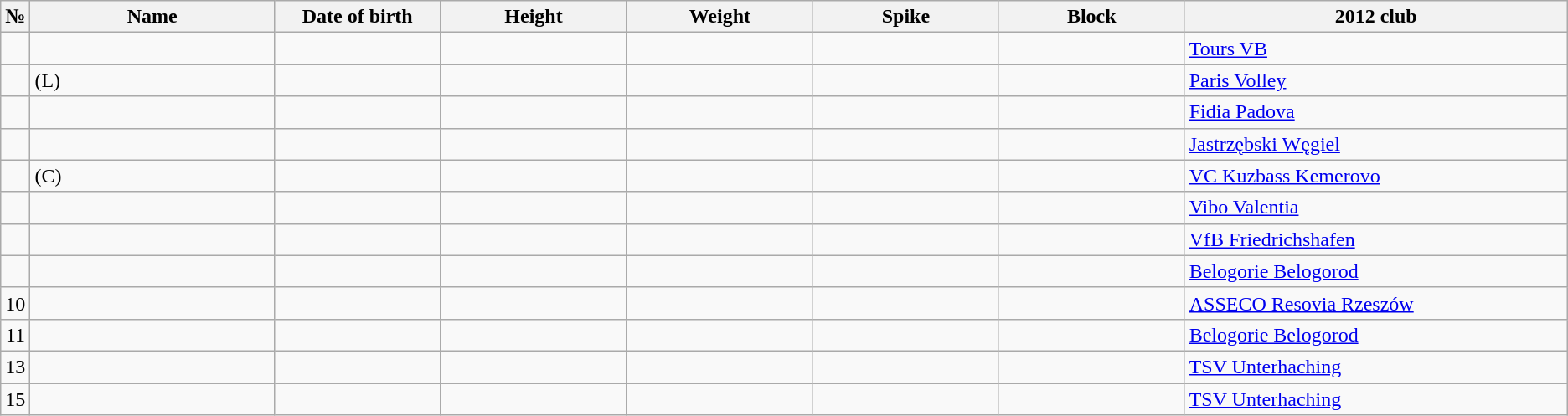<table class="wikitable sortable" style="font-size:100%; text-align:center;">
<tr>
<th>№</th>
<th style="width:12em">Name</th>
<th style="width:8em">Date of birth</th>
<th style="width:9em">Height</th>
<th style="width:9em">Weight</th>
<th style="width:9em">Spike</th>
<th style="width:9em">Block</th>
<th style="width:19em">2012 club</th>
</tr>
<tr>
<td></td>
<td style="text-align:left;"></td>
<td style="text-align:right;"></td>
<td></td>
<td></td>
<td></td>
<td></td>
<td style="text-align:left;"> <a href='#'>Tours VB</a></td>
</tr>
<tr>
<td></td>
<td style="text-align:left;"> (L)</td>
<td style="text-align:right;"></td>
<td></td>
<td></td>
<td></td>
<td></td>
<td style="text-align:left;"> <a href='#'>Paris Volley</a></td>
</tr>
<tr>
<td></td>
<td style="text-align:left;"></td>
<td style="text-align:right;"></td>
<td></td>
<td></td>
<td></td>
<td></td>
<td style="text-align:left;"> <a href='#'>Fidia Padova</a></td>
</tr>
<tr>
<td></td>
<td style="text-align:left;"></td>
<td style="text-align:right;"></td>
<td></td>
<td></td>
<td></td>
<td></td>
<td style="text-align:left;"> <a href='#'>Jastrzębski Węgiel</a></td>
</tr>
<tr>
<td></td>
<td style="text-align:left;"> (C)</td>
<td style="text-align:right;"></td>
<td></td>
<td></td>
<td></td>
<td></td>
<td style="text-align:left;"> <a href='#'>VC Kuzbass Kemerovo</a></td>
</tr>
<tr>
<td></td>
<td style="text-align:left;"></td>
<td style="text-align:right;"></td>
<td></td>
<td></td>
<td></td>
<td></td>
<td style="text-align:left;"> <a href='#'>Vibo Valentia</a></td>
</tr>
<tr>
<td></td>
<td style="text-align:left;"></td>
<td style="text-align:right;"></td>
<td></td>
<td></td>
<td></td>
<td></td>
<td style="text-align:left;"> <a href='#'>VfB Friedrichshafen</a></td>
</tr>
<tr>
<td></td>
<td style="text-align:left;"></td>
<td style="text-align:right;"></td>
<td></td>
<td></td>
<td></td>
<td></td>
<td style="text-align:left;"> <a href='#'>Belogorie Belogorod</a></td>
</tr>
<tr>
<td>10</td>
<td style="text-align:left;"></td>
<td style="text-align:right;"></td>
<td></td>
<td></td>
<td></td>
<td></td>
<td style="text-align:left;"> <a href='#'>ASSECO Resovia Rzeszów</a></td>
</tr>
<tr>
<td>11</td>
<td style="text-align:left;"></td>
<td style="text-align:right;"></td>
<td></td>
<td></td>
<td></td>
<td></td>
<td style="text-align:left;"> <a href='#'>Belogorie Belogorod</a></td>
</tr>
<tr>
<td>13</td>
<td style="text-align:left;"></td>
<td style="text-align:right;"></td>
<td></td>
<td></td>
<td></td>
<td></td>
<td style="text-align:left;"> <a href='#'>TSV Unterhaching</a></td>
</tr>
<tr>
<td>15</td>
<td style="text-align:left;"></td>
<td style="text-align:right;"></td>
<td></td>
<td></td>
<td></td>
<td></td>
<td style="text-align:left;"> <a href='#'>TSV Unterhaching</a></td>
</tr>
</table>
